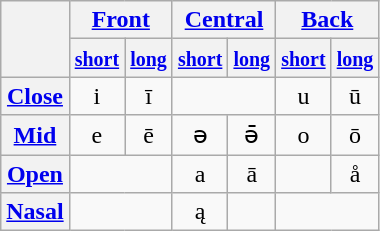<table class="wikitable" style="text-align: center;">
<tr>
<th rowspan="2"></th>
<th colspan="2"><a href='#'>Front</a></th>
<th colspan="2"><a href='#'>Central</a></th>
<th colspan="2"><a href='#'>Back</a></th>
</tr>
<tr>
<th><small><a href='#'>short</a></small></th>
<th><small><a href='#'>long</a></small></th>
<th><small><a href='#'>short</a></small></th>
<th><small><a href='#'>long</a></small></th>
<th><small><a href='#'>short</a></small></th>
<th><small><a href='#'>long</a></small></th>
</tr>
<tr>
<th><a href='#'>Close</a></th>
<td>i </td>
<td>ī </td>
<td colspan="2"></td>
<td>u </td>
<td>ū </td>
</tr>
<tr>
<th><a href='#'>Mid</a></th>
<td>e </td>
<td>ē </td>
<td>ə </td>
<td>ə̄ </td>
<td>o </td>
<td>ō </td>
</tr>
<tr>
<th><a href='#'>Open</a></th>
<td colspan="2"></td>
<td>a </td>
<td>ā </td>
<td></td>
<td>å </td>
</tr>
<tr>
<th><a href='#'>Nasal</a></th>
<td colspan="2"></td>
<td>ą </td>
<td></td>
<td colspan="2"></td>
</tr>
</table>
